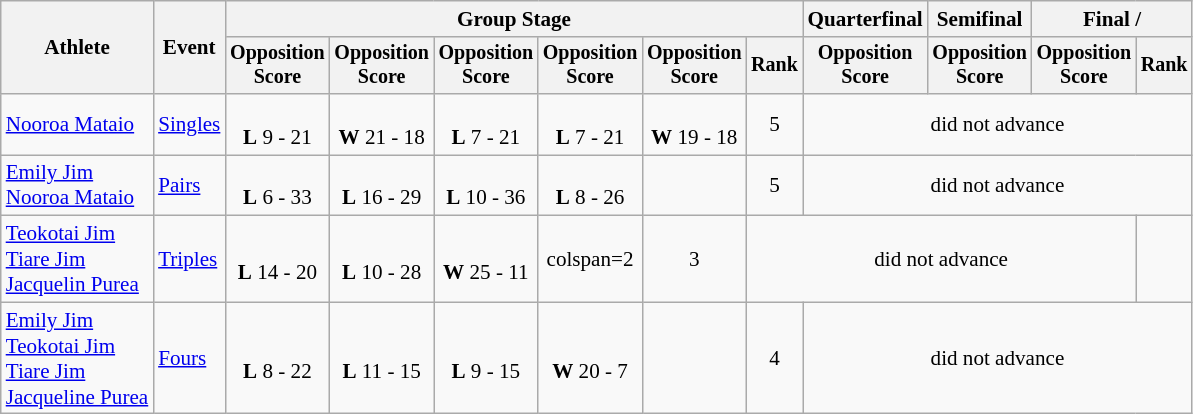<table class="wikitable" style="font-size:88%">
<tr>
<th rowspan=2>Athlete</th>
<th rowspan=2>Event</th>
<th colspan=6>Group Stage</th>
<th>Quarterfinal</th>
<th>Semifinal</th>
<th colspan=2>Final / </th>
</tr>
<tr style="font-size:95%">
<th>Opposition<br>Score</th>
<th>Opposition<br>Score</th>
<th>Opposition<br>Score</th>
<th>Opposition<br>Score</th>
<th>Opposition<br>Score</th>
<th>Rank</th>
<th>Opposition<br>Score</th>
<th>Opposition<br>Score</th>
<th>Opposition<br>Score</th>
<th>Rank</th>
</tr>
<tr align=center>
<td align=left><a href='#'>Nooroa Mataio</a></td>
<td align=left><a href='#'>Singles</a></td>
<td><br><strong>L</strong> 9 - 21</td>
<td><br><strong>W</strong> 21 - 18</td>
<td><br><strong>L</strong> 7 - 21</td>
<td><br><strong>L</strong> 7 - 21</td>
<td><br><strong>W</strong> 19 - 18</td>
<td>5</td>
<td colspan=4>did not advance</td>
</tr>
<tr align=center>
<td align=left><a href='#'>Emily Jim</a><br><a href='#'>Nooroa Mataio</a></td>
<td align=left><a href='#'>Pairs</a></td>
<td><br><strong>L</strong> 6 - 33</td>
<td><br><strong>L</strong> 16 - 29</td>
<td><br><strong>L</strong> 10 - 36</td>
<td><br><strong>L</strong> 8 - 26</td>
<td></td>
<td>5</td>
<td colspan=4>did not advance</td>
</tr>
<tr align=center>
<td align=left><a href='#'>Teokotai Jim</a><br><a href='#'>Tiare Jim</a><br><a href='#'>Jacquelin Purea</a></td>
<td align=left><a href='#'>Triples</a></td>
<td><br><strong>L</strong> 14 - 20</td>
<td><br><strong>L</strong> 10 - 28</td>
<td><br><strong>W</strong> 25 - 11</td>
<td>colspan=2 </td>
<td>3</td>
<td colspan=4>did not advance</td>
</tr>
<tr align=center>
<td align=left><a href='#'>Emily Jim</a><br><a href='#'>Teokotai Jim</a><br><a href='#'>Tiare Jim</a><br><a href='#'>Jacqueline Purea</a></td>
<td align=left><a href='#'>Fours</a></td>
<td><br><strong>L</strong> 8 - 22</td>
<td><br><strong>L</strong> 11 - 15</td>
<td><br><strong>L</strong> 9 - 15</td>
<td><br><strong>W</strong> 20 - 7</td>
<td></td>
<td>4</td>
<td colspan=4>did not advance</td>
</tr>
</table>
